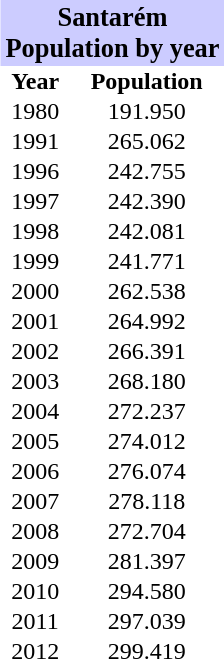<table class="toccolours" align="right" cellpadding="1" cellspacing="0" style="margin:0 0 1em 1em; clear:right; text-align:center">
<tr>
<th colspan="4" bgcolor="#ccccff" style="background-color:#ccccff; padding-right:3px; padding-left:3px; font-size:110%; text-align:center">Santarém<br>Population by year</th>
</tr>
<tr>
<td><strong>Year</strong></td>
<td><strong>Population</strong></td>
</tr>
<tr>
<td>1980</td>
<td>191.950</td>
</tr>
<tr>
<td>1991</td>
<td>265.062</td>
</tr>
<tr>
<td>1996</td>
<td>242.755</td>
</tr>
<tr>
<td>1997</td>
<td>242.390</td>
</tr>
<tr>
<td>1998</td>
<td>242.081</td>
</tr>
<tr>
<td>1999</td>
<td>241.771</td>
</tr>
<tr>
<td>2000</td>
<td>262.538</td>
</tr>
<tr>
<td>2001</td>
<td>264.992</td>
</tr>
<tr>
<td>2002</td>
<td>266.391</td>
</tr>
<tr>
<td>2003</td>
<td>268.180</td>
</tr>
<tr>
<td>2004</td>
<td>272.237</td>
</tr>
<tr>
<td>2005</td>
<td>274.012</td>
</tr>
<tr>
<td>2006</td>
<td>276.074</td>
</tr>
<tr>
<td>2007</td>
<td>278.118</td>
</tr>
<tr>
<td>2008</td>
<td>272.704</td>
</tr>
<tr>
<td>2009</td>
<td>281.397</td>
</tr>
<tr>
<td>2010</td>
<td>294.580</td>
</tr>
<tr>
<td>2011</td>
<td>297.039</td>
</tr>
<tr>
<td>2012</td>
<td>299.419</td>
</tr>
</table>
